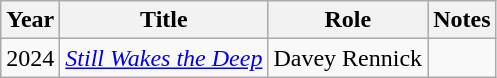<table class="wikitable sortable">
<tr>
<th scope="col">Year</th>
<th scope="col">Title</th>
<th scope="col">Role</th>
<th scope="col" class="unsortable">Notes</th>
</tr>
<tr>
<td>2024</td>
<td><em><a href='#'>Still Wakes the Deep</a></em></td>
<td>Davey Rennick</td>
<td></td>
</tr>
</table>
